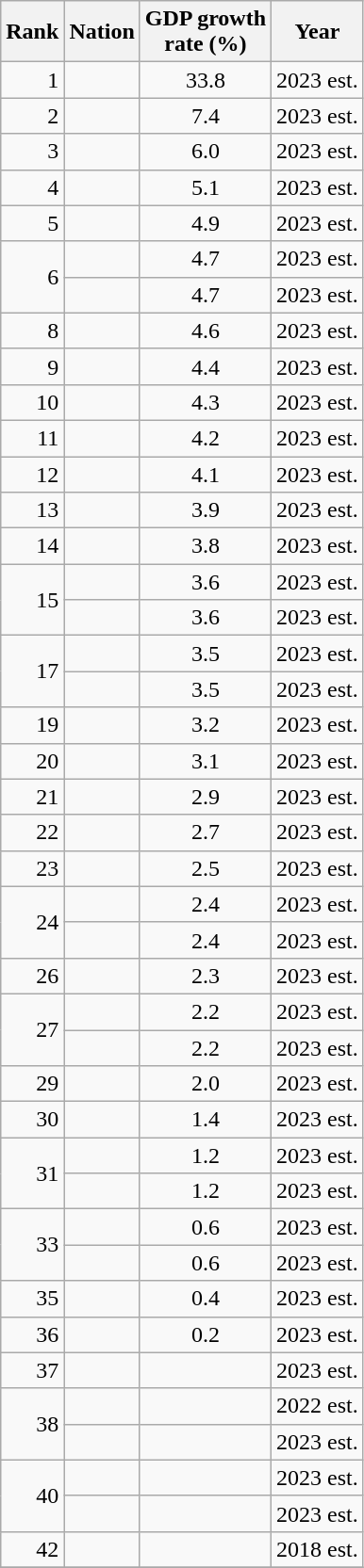<table class="wikitable sortable" style="text-align: right">
<tr>
<th>Rank</th>
<th>Nation</th>
<th>GDP growth<br>rate (%)</th>
<th>Year</th>
</tr>
<tr>
<td>1</td>
<td align="left"></td>
<td align=center>33.8</td>
<td>2023 est.</td>
</tr>
<tr>
<td>2</td>
<td align="left"></td>
<td align=center>7.4</td>
<td>2023 est.</td>
</tr>
<tr>
<td>3</td>
<td align="left"></td>
<td align=center>6.0</td>
<td>2023 est.</td>
</tr>
<tr>
<td>4</td>
<td align="left"></td>
<td align="center">5.1</td>
<td>2023 est.</td>
</tr>
<tr>
<td>5</td>
<td align="left"></td>
<td align="center">4.9</td>
<td>2023 est.</td>
</tr>
<tr>
<td rowspan="2">6</td>
<td align="left"></td>
<td align=center>4.7</td>
<td>2023 est.</td>
</tr>
<tr>
<td align="left"></td>
<td align=center>4.7</td>
<td>2023 est.</td>
</tr>
<tr>
<td>8</td>
<td align="left"></td>
<td align=center>4.6</td>
<td>2023 est.</td>
</tr>
<tr>
<td>9</td>
<td align="left"></td>
<td align=center>4.4</td>
<td>2023 est.</td>
</tr>
<tr>
<td>10</td>
<td align="left"></td>
<td align="center">4.3</td>
<td>2023 est.</td>
</tr>
<tr>
<td>11</td>
<td align="left"></td>
<td align=center>4.2</td>
<td>2023 est.</td>
</tr>
<tr>
<td>12</td>
<td align="left"></td>
<td align=center>4.1</td>
<td>2023 est.</td>
</tr>
<tr>
<td>13</td>
<td align="left"></td>
<td align=center>3.9</td>
<td>2023 est.</td>
</tr>
<tr>
<td>14</td>
<td align="left"></td>
<td align=center>3.8</td>
<td>2023 est.</td>
</tr>
<tr>
<td rowspan="2">15</td>
<td align="left"></td>
<td align=center>3.6</td>
<td>2023 est.</td>
</tr>
<tr>
<td align="left"></td>
<td align=center>3.6</td>
<td>2023 est.</td>
</tr>
<tr>
<td rowspan="2">17</td>
<td align="left"></td>
<td align=center>3.5</td>
<td>2023 est.</td>
</tr>
<tr>
<td align="left"></td>
<td align=center>3.5</td>
<td>2023 est.</td>
</tr>
<tr>
<td>19</td>
<td align="left"></td>
<td align=center>3.2</td>
<td>2023 est.</td>
</tr>
<tr>
<td>20</td>
<td align="left"></td>
<td align=center>3.1</td>
<td>2023 est.</td>
</tr>
<tr>
<td>21</td>
<td align="left"></td>
<td align="center">2.9</td>
<td>2023 est.</td>
</tr>
<tr>
<td>22</td>
<td align="left"></td>
<td align=center>2.7</td>
<td>2023 est.</td>
</tr>
<tr>
<td>23</td>
<td align="left"></td>
<td align=center>2.5</td>
<td>2023 est.</td>
</tr>
<tr>
<td rowspan="2">24</td>
<td align="left"></td>
<td align=center>2.4</td>
<td>2023 est.</td>
</tr>
<tr>
<td align="left"></td>
<td align=center>2.4</td>
<td>2023 est.</td>
</tr>
<tr>
<td>26</td>
<td align="left"></td>
<td align=center>2.3</td>
<td>2023 est.</td>
</tr>
<tr>
<td rowspan="2">27</td>
<td align="left"></td>
<td align=center>2.2</td>
<td>2023 est.</td>
</tr>
<tr>
<td align="left"></td>
<td align="center">2.2</td>
<td>2023 est.</td>
</tr>
<tr>
<td>29</td>
<td align="left"></td>
<td align=center>2.0</td>
<td>2023 est.</td>
</tr>
<tr>
<td>30</td>
<td align="left"></td>
<td align=center>1.4</td>
<td>2023 est.</td>
</tr>
<tr>
<td rowspan="2">31</td>
<td align="left"></td>
<td align=center>1.2</td>
<td>2023 est.</td>
</tr>
<tr>
<td align="left"></td>
<td align=center>1.2</td>
<td>2023 est.</td>
</tr>
<tr>
<td rowspan="2">33</td>
<td align="left"></td>
<td align=center>0.6</td>
<td>2023 est.</td>
</tr>
<tr>
<td align="left"></td>
<td align=center>0.6</td>
<td>2023 est.</td>
</tr>
<tr>
<td>35</td>
<td align="left"></td>
<td align=center>0.4</td>
<td>2023 est.</td>
</tr>
<tr>
<td>36</td>
<td align="left"></td>
<td align=center>0.2</td>
<td>2023 est.</td>
</tr>
<tr>
<td>37</td>
<td align="left"></td>
<td align=center></td>
<td>2023 est.</td>
</tr>
<tr>
<td rowspan="2">38</td>
<td align="left"></td>
<td align=center></td>
<td>2022 est.</td>
</tr>
<tr>
<td align="left"></td>
<td align=center></td>
<td>2023 est.</td>
</tr>
<tr>
<td rowspan="2">40</td>
<td align="left"></td>
<td align=center></td>
<td>2023 est.</td>
</tr>
<tr>
<td align="left"></td>
<td align=center></td>
<td>2023 est.</td>
</tr>
<tr>
<td>42</td>
<td align="left"></td>
<td align=center></td>
<td>2018 est.</td>
</tr>
<tr>
</tr>
</table>
